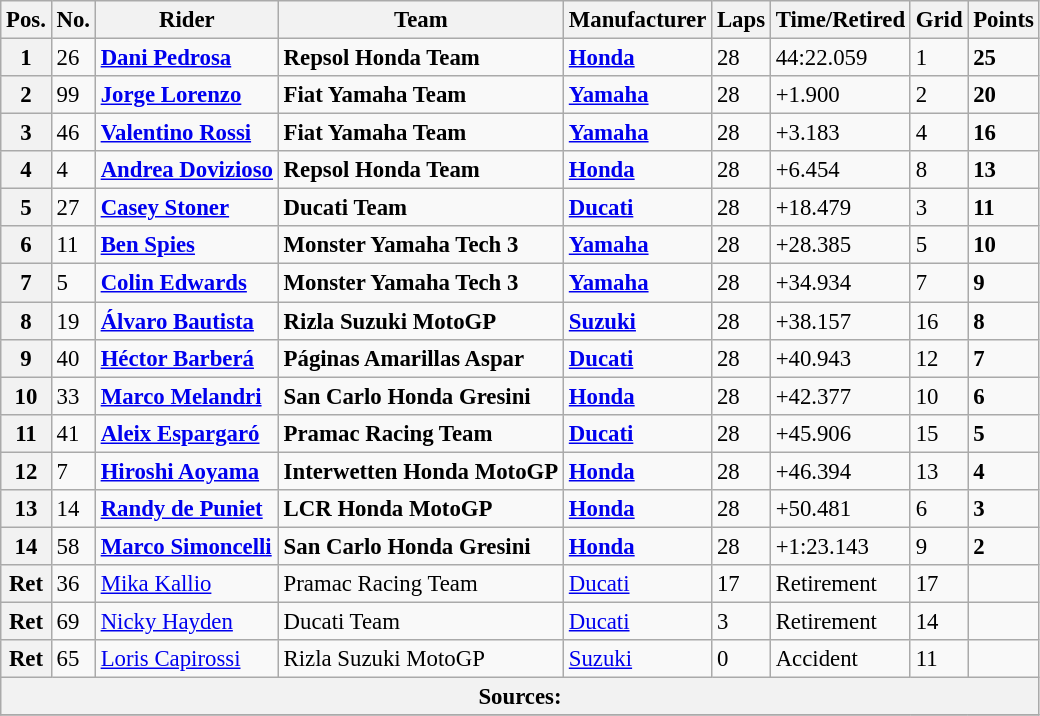<table class="wikitable" style="font-size: 95%;">
<tr>
<th>Pos.</th>
<th>No.</th>
<th>Rider</th>
<th>Team</th>
<th>Manufacturer</th>
<th>Laps</th>
<th>Time/Retired</th>
<th>Grid</th>
<th>Points</th>
</tr>
<tr>
<th>1</th>
<td>26</td>
<td> <strong><a href='#'>Dani Pedrosa</a></strong></td>
<td><strong>Repsol Honda Team</strong></td>
<td><strong><a href='#'>Honda</a></strong></td>
<td>28</td>
<td>44:22.059</td>
<td>1</td>
<td><strong>25</strong></td>
</tr>
<tr>
<th>2</th>
<td>99</td>
<td> <strong><a href='#'>Jorge Lorenzo</a></strong></td>
<td><strong>Fiat Yamaha Team</strong></td>
<td><strong><a href='#'>Yamaha</a></strong></td>
<td>28</td>
<td>+1.900</td>
<td>2</td>
<td><strong>20</strong></td>
</tr>
<tr>
<th>3</th>
<td>46</td>
<td> <strong><a href='#'>Valentino Rossi</a></strong></td>
<td><strong>Fiat Yamaha Team</strong></td>
<td><strong><a href='#'>Yamaha</a></strong></td>
<td>28</td>
<td>+3.183</td>
<td>4</td>
<td><strong>16</strong></td>
</tr>
<tr>
<th>4</th>
<td>4</td>
<td> <strong><a href='#'>Andrea Dovizioso</a></strong></td>
<td><strong>Repsol Honda Team</strong></td>
<td><strong><a href='#'>Honda</a></strong></td>
<td>28</td>
<td>+6.454</td>
<td>8</td>
<td><strong>13</strong></td>
</tr>
<tr>
<th>5</th>
<td>27</td>
<td> <strong><a href='#'>Casey Stoner</a></strong></td>
<td><strong>Ducati Team</strong></td>
<td><strong><a href='#'>Ducati</a></strong></td>
<td>28</td>
<td>+18.479</td>
<td>3</td>
<td><strong>11</strong></td>
</tr>
<tr>
<th>6</th>
<td>11</td>
<td> <strong><a href='#'>Ben Spies</a></strong></td>
<td><strong>Monster Yamaha Tech 3</strong></td>
<td><strong><a href='#'>Yamaha</a></strong></td>
<td>28</td>
<td>+28.385</td>
<td>5</td>
<td><strong>10</strong></td>
</tr>
<tr>
<th>7</th>
<td>5</td>
<td> <strong><a href='#'>Colin Edwards</a></strong></td>
<td><strong>Monster Yamaha Tech 3</strong></td>
<td><strong><a href='#'>Yamaha</a></strong></td>
<td>28</td>
<td>+34.934</td>
<td>7</td>
<td><strong>9</strong></td>
</tr>
<tr>
<th>8</th>
<td>19</td>
<td> <strong><a href='#'>Álvaro Bautista</a></strong></td>
<td><strong>Rizla Suzuki MotoGP</strong></td>
<td><strong><a href='#'>Suzuki</a></strong></td>
<td>28</td>
<td>+38.157</td>
<td>16</td>
<td><strong>8</strong></td>
</tr>
<tr>
<th>9</th>
<td>40</td>
<td> <strong><a href='#'>Héctor Barberá</a></strong></td>
<td><strong>Páginas Amarillas Aspar</strong></td>
<td><strong><a href='#'>Ducati</a></strong></td>
<td>28</td>
<td>+40.943</td>
<td>12</td>
<td><strong>7</strong></td>
</tr>
<tr>
<th>10</th>
<td>33</td>
<td> <strong><a href='#'>Marco Melandri</a></strong></td>
<td><strong>San Carlo Honda Gresini</strong></td>
<td><strong><a href='#'>Honda</a></strong></td>
<td>28</td>
<td>+42.377</td>
<td>10</td>
<td><strong>6</strong></td>
</tr>
<tr>
<th>11</th>
<td>41</td>
<td> <strong><a href='#'>Aleix Espargaró</a></strong></td>
<td><strong>Pramac Racing Team</strong></td>
<td><strong><a href='#'>Ducati</a></strong></td>
<td>28</td>
<td>+45.906</td>
<td>15</td>
<td><strong>5</strong></td>
</tr>
<tr>
<th>12</th>
<td>7</td>
<td> <strong><a href='#'>Hiroshi Aoyama</a></strong></td>
<td><strong>Interwetten Honda MotoGP</strong></td>
<td><strong><a href='#'>Honda</a></strong></td>
<td>28</td>
<td>+46.394</td>
<td>13</td>
<td><strong>4</strong></td>
</tr>
<tr>
<th>13</th>
<td>14</td>
<td> <strong><a href='#'>Randy de Puniet</a></strong></td>
<td><strong>LCR Honda MotoGP</strong></td>
<td><strong><a href='#'>Honda</a></strong></td>
<td>28</td>
<td>+50.481</td>
<td>6</td>
<td><strong>3</strong></td>
</tr>
<tr>
<th>14</th>
<td>58</td>
<td> <strong><a href='#'>Marco Simoncelli</a></strong></td>
<td><strong>San Carlo Honda Gresini</strong></td>
<td><strong><a href='#'>Honda</a></strong></td>
<td>28</td>
<td>+1:23.143</td>
<td>9</td>
<td><strong>2</strong></td>
</tr>
<tr>
<th>Ret</th>
<td>36</td>
<td> <a href='#'>Mika Kallio</a></td>
<td>Pramac Racing Team</td>
<td><a href='#'>Ducati</a></td>
<td>17</td>
<td>Retirement</td>
<td>17</td>
<td></td>
</tr>
<tr>
<th>Ret</th>
<td>69</td>
<td> <a href='#'>Nicky Hayden</a></td>
<td>Ducati Team</td>
<td><a href='#'>Ducati</a></td>
<td>3</td>
<td>Retirement</td>
<td>14</td>
<td></td>
</tr>
<tr>
<th>Ret</th>
<td>65</td>
<td> <a href='#'>Loris Capirossi</a></td>
<td>Rizla Suzuki MotoGP</td>
<td><a href='#'>Suzuki</a></td>
<td>0</td>
<td>Accident</td>
<td>11</td>
<td></td>
</tr>
<tr>
<th colspan=9>Sources: </th>
</tr>
<tr>
</tr>
</table>
